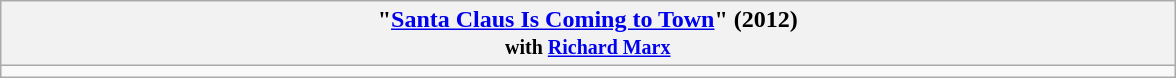<table style= "width:62%;" class="wikitable collapsible collapsed">
<tr>
<th>"<a href='#'>Santa Claus Is Coming to Town</a>" (2012) <br><small> with <a href='#'>Richard Marx</a></small></th>
</tr>
<tr>
<td></td>
</tr>
</table>
